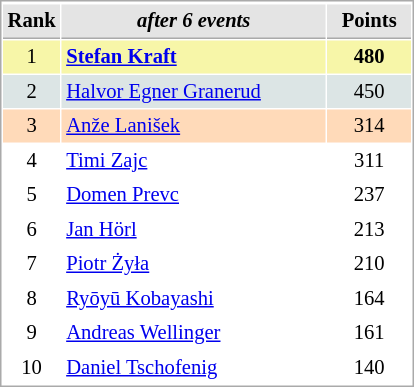<table cellspacing="1" cellpadding="3" style="border:1px solid #AAAAAA;font-size:86%">
<tr style="background-color: #E4E4E4;">
</tr>
<tr style="background-color: #E4E4E4;">
<th style="border-bottom:1px solid #AAAAAA; width: 10px;">Rank</th>
<th style="border-bottom:1px solid #AAAAAA; width: 170px;"><em>after 6 events</em></th>
<th style="border-bottom:1px solid #AAAAAA; width: 50px;">Points</th>
</tr>
<tr style="background:#f7f6a8;">
<td align=center>1</td>
<td> <strong><a href='#'>Stefan Kraft</a></strong> </td>
<td align=center><strong>480</strong></td>
</tr>
<tr style="background:#dce5e5;">
<td align=center>2</td>
<td> <a href='#'>Halvor Egner Granerud</a></td>
<td align=center>450</td>
</tr>
<tr style="background:#ffdab9;">
<td align=center>3</td>
<td> <a href='#'>Anže Lanišek</a></td>
<td align=center>314</td>
</tr>
<tr>
<td align=center>4</td>
<td> <a href='#'>Timi Zajc</a></td>
<td align=center>311</td>
</tr>
<tr>
<td align=center>5</td>
<td> <a href='#'>Domen Prevc</a></td>
<td align=center>237</td>
</tr>
<tr>
<td align=center>6</td>
<td> <a href='#'>Jan Hörl</a></td>
<td align=center>213</td>
</tr>
<tr>
<td align=center>7</td>
<td> <a href='#'>Piotr Żyła</a></td>
<td align=center>210</td>
</tr>
<tr>
<td align=center>8</td>
<td> <a href='#'>Ryōyū Kobayashi</a></td>
<td align=center>164</td>
</tr>
<tr>
<td align=center>9</td>
<td> <a href='#'>Andreas Wellinger</a></td>
<td align=center>161</td>
</tr>
<tr>
<td align=center>10</td>
<td> <a href='#'>Daniel Tschofenig</a></td>
<td align=center>140</td>
</tr>
</table>
